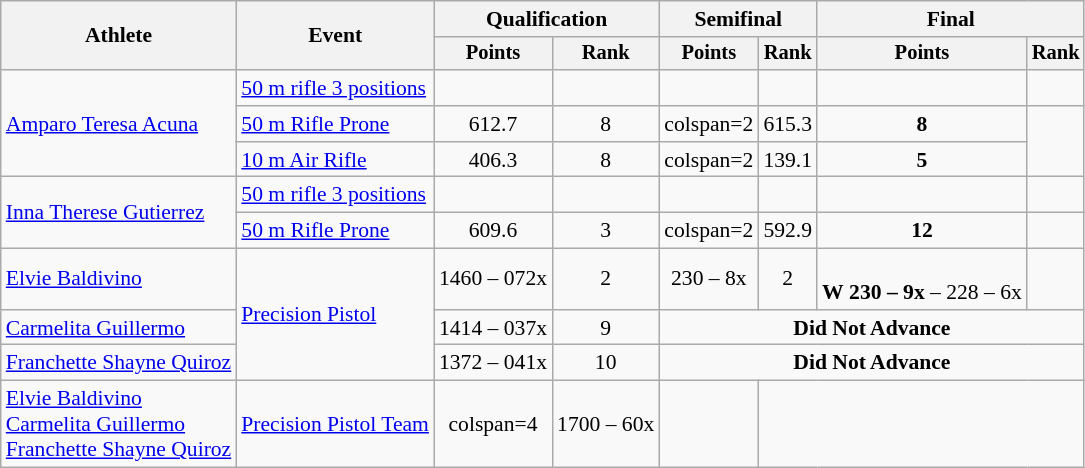<table class=wikitable style="text-align:center; font-size:90%">
<tr>
<th rowspan=2>Athlete</th>
<th rowspan=2>Event</th>
<th colspan=2>Qualification</th>
<th colspan=2>Semifinal</th>
<th colspan=2>Final</th>
</tr>
<tr style="font-size:95%">
<th>Points</th>
<th>Rank</th>
<th>Points</th>
<th>Rank</th>
<th>Points</th>
<th>Rank</th>
</tr>
<tr>
<td align=left rowspan=3><a href='#'>Amparo Teresa Acuna</a></td>
<td align=left><a href='#'>50 m rifle 3 positions</a></td>
<td></td>
<td></td>
<td></td>
<td></td>
<td></td>
<td></td>
</tr>
<tr>
<td align=left><a href='#'>50 m Rifle Prone</a></td>
<td>612.7</td>
<td>8 <strong></strong></td>
<td>colspan=2 </td>
<td>615.3</td>
<td><strong>8</strong></td>
</tr>
<tr>
<td align=left><a href='#'>10 m Air Rifle</a></td>
<td>406.3</td>
<td>8 <strong></strong></td>
<td>colspan=2 </td>
<td>139.1</td>
<td><strong>5</strong></td>
</tr>
<tr>
<td align=left rowspan=2><a href='#'>Inna Therese Gutierrez</a></td>
<td align=left><a href='#'>50 m rifle 3 positions</a></td>
<td></td>
<td></td>
<td></td>
<td></td>
<td></td>
<td></td>
</tr>
<tr>
<td align=left><a href='#'>50 m Rifle Prone</a></td>
<td>609.6</td>
<td>3 <strong></strong></td>
<td>colspan=2 </td>
<td>592.9</td>
<td><strong>12</strong></td>
</tr>
<tr>
<td align=left><a href='#'>Elvie Baldivino</a></td>
<td align=left rowspan=3><a href='#'>Precision Pistol</a></td>
<td>1460 – 072x</td>
<td>2 <strong></strong></td>
<td>230 – 8x</td>
<td>2 <strong></strong></td>
<td> <br> <strong>W</strong> <strong>230 – 9x</strong> – 228 – 6x</td>
<td></td>
</tr>
<tr>
<td align=left><a href='#'>Carmelita Guillermo</a></td>
<td>1414 – 037x</td>
<td>9</td>
<td colspan="4"><strong>Did Not Advance</strong></td>
</tr>
<tr>
<td align=left><a href='#'>Franchette Shayne Quiroz</a></td>
<td>1372 – 041x</td>
<td>10</td>
<td colspan="4"><strong>Did Not Advance</strong></td>
</tr>
<tr>
<td align=left><a href='#'>Elvie Baldivino</a><br><a href='#'>Carmelita Guillermo</a><br><a href='#'>Franchette Shayne Quiroz</a></td>
<td align=left><a href='#'>Precision Pistol Team</a></td>
<td>colspan=4 </td>
<td>1700 – 60x</td>
<td></td>
</tr>
</table>
